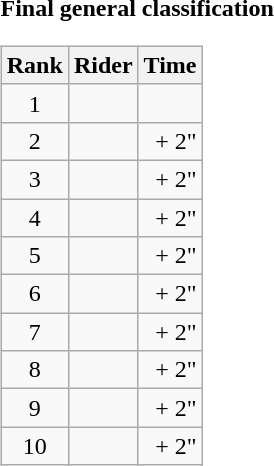<table>
<tr>
<td><strong>Final general classification</strong><br><table class="wikitable">
<tr>
<th scope="col">Rank</th>
<th scope="col">Rider</th>
<th scope="col">Time</th>
</tr>
<tr>
<td style="text-align:center;">1</td>
<td></td>
<td style="text-align:right;"></td>
</tr>
<tr>
<td style="text-align:center;">2</td>
<td></td>
<td style="text-align:right;">+ 2"</td>
</tr>
<tr>
<td style="text-align:center;">3</td>
<td></td>
<td style="text-align:right;">+ 2"</td>
</tr>
<tr>
<td style="text-align:center;">4</td>
<td></td>
<td style="text-align:right;">+ 2"</td>
</tr>
<tr>
<td style="text-align:center;">5</td>
<td></td>
<td style="text-align:right;">+ 2"</td>
</tr>
<tr>
<td style="text-align:center;">6</td>
<td></td>
<td style="text-align:right;">+ 2"</td>
</tr>
<tr>
<td style="text-align:center;">7</td>
<td></td>
<td style="text-align:right;">+ 2"</td>
</tr>
<tr>
<td style="text-align:center;">8</td>
<td></td>
<td style="text-align:right;">+ 2"</td>
</tr>
<tr>
<td style="text-align:center;">9</td>
<td></td>
<td style="text-align:right;">+ 2"</td>
</tr>
<tr>
<td style="text-align:center;">10</td>
<td></td>
<td style="text-align:right;">+ 2"</td>
</tr>
</table>
</td>
</tr>
</table>
